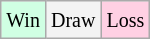<table class="wikitable">
<tr>
<td style="background-color: #d0ffe3;"><small>Win</small></td>
<td style="background-color: #f3f3f3;"><small>Draw</small></td>
<td style="background-color: #ffd0e3;"><small>Loss</small></td>
</tr>
</table>
